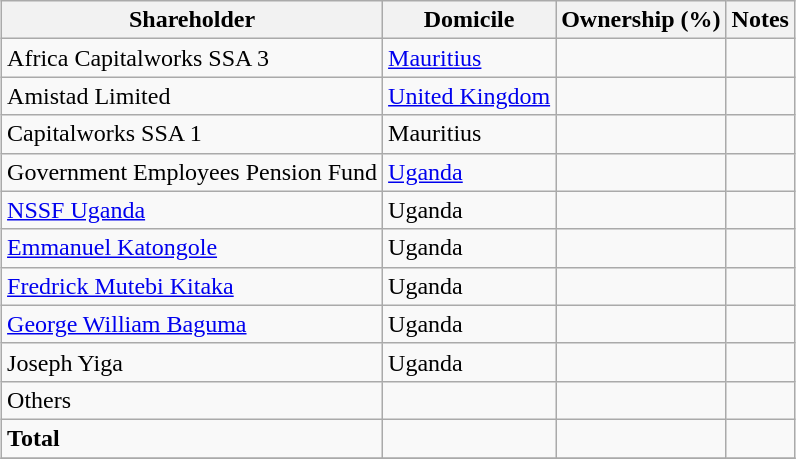<table class="wikitable" style="margin: 0.5em auto">
<tr>
<th>Shareholder</th>
<th>Domicile</th>
<th>Ownership (%)</th>
<th>Notes</th>
</tr>
<tr>
<td>Africa Capitalworks SSA 3</td>
<td><a href='#'>Mauritius</a></td>
<td></td>
<td></td>
</tr>
<tr>
<td>Amistad Limited</td>
<td><a href='#'>United Kingdom</a></td>
<td></td>
<td></td>
</tr>
<tr>
<td>Capitalworks SSA 1</td>
<td>Mauritius</td>
<td></td>
<td></td>
</tr>
<tr>
<td>Government Employees Pension Fund</td>
<td><a href='#'>Uganda</a></td>
<td></td>
<td></td>
</tr>
<tr>
<td><a href='#'>NSSF Uganda</a></td>
<td>Uganda</td>
<td></td>
<td></td>
</tr>
<tr>
<td><a href='#'>Emmanuel Katongole</a></td>
<td>Uganda</td>
<td></td>
<td></td>
</tr>
<tr>
<td><a href='#'>Fredrick Mutebi Kitaka</a></td>
<td>Uganda</td>
<td></td>
<td></td>
</tr>
<tr>
<td><a href='#'>George William Baguma</a></td>
<td>Uganda</td>
<td></td>
<td></td>
</tr>
<tr>
<td>Joseph Yiga</td>
<td>Uganda</td>
<td></td>
<td></td>
</tr>
<tr>
<td>Others</td>
<td></td>
<td></td>
<td></td>
</tr>
<tr>
<td><strong>Total</strong></td>
<td></td>
<td></td>
<td></td>
</tr>
<tr>
</tr>
</table>
